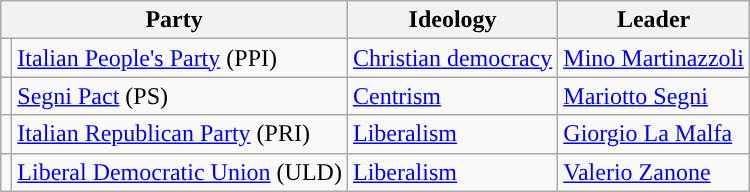<table class=wikitable style=text-align:left>
<tr>
<th colspan=2>Party</th>
<th>Ideology</th>
<th>Leader</th>
</tr>
<tr>
<td></td>
<td><a href='#'>Italian People's Party</a> (PPI)</td>
<td><a href='#'>Christian democracy</a></td>
<td><a href='#'>Mino Martinazzoli</a></td>
</tr>
<tr>
<td></td>
<td><a href='#'>Segni Pact</a> (PS)</td>
<td><a href='#'>Centrism</a></td>
<td><a href='#'>Mariotto Segni</a></td>
</tr>
<tr>
<td></td>
<td><a href='#'>Italian Republican Party</a> (PRI)</td>
<td><a href='#'>Liberalism</a></td>
<td><a href='#'>Giorgio La Malfa</a></td>
</tr>
<tr>
<td></td>
<td><a href='#'>Liberal Democratic Union</a> (ULD)</td>
<td><a href='#'>Liberalism</a></td>
<td><a href='#'>Valerio Zanone</a></td>
</tr>
</table>
